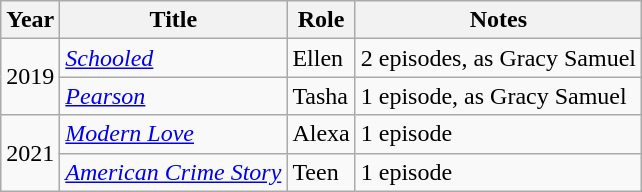<table class="wikitable sortable">
<tr>
<th>Year</th>
<th>Title</th>
<th>Role</th>
<th class="unsortable">Notes</th>
</tr>
<tr>
<td rowspan="2">2019</td>
<td><em><a href='#'>Schooled</a></em></td>
<td>Ellen</td>
<td>2 episodes, as Gracy Samuel</td>
</tr>
<tr>
<td><em><a href='#'>Pearson</a></em></td>
<td>Tasha</td>
<td>1 episode, as Gracy Samuel</td>
</tr>
<tr>
<td rowspan="2">2021</td>
<td><em><a href='#'>Modern Love</a></em></td>
<td>Alexa</td>
<td>1 episode</td>
</tr>
<tr>
<td><em><a href='#'>American Crime Story</a></em></td>
<td>Teen</td>
<td>1 episode</td>
</tr>
</table>
